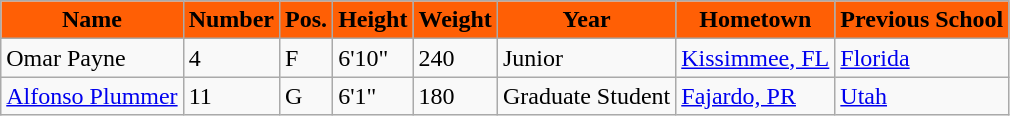<table class="wikitable sortable" border="1">
<tr style="background-color: white;">
<th style="background-color: #FF5F05"><span>Name</span></th>
<th style="background-color: #FF5F05"><span>Number</span></th>
<th style="background-color: #FF5F05"><span>Pos.</span></th>
<th style="background-color: #FF5F05"><span>Height</span></th>
<th style="background-color: #FF5F05"><span>Weight</span></th>
<th style="background-color: #FF5F05"><span>Year</span></th>
<th style="background-color: #FF5F05"><span>Hometown</span></th>
<th class="unsortable" style="background-color: #FF5F05"><span>Previous School</span></th>
</tr>
<tr>
<td>Omar Payne</td>
<td>4</td>
<td>F</td>
<td>6'10"</td>
<td>240</td>
<td>Junior</td>
<td><a href='#'>Kissimmee, FL</a></td>
<td><a href='#'>Florida</a></td>
</tr>
<tr>
<td><a href='#'>Alfonso Plummer</a></td>
<td>11</td>
<td>G</td>
<td>6'1"</td>
<td>180</td>
<td>Graduate Student</td>
<td><a href='#'>Fajardo, PR</a></td>
<td><a href='#'>Utah</a></td>
</tr>
</table>
